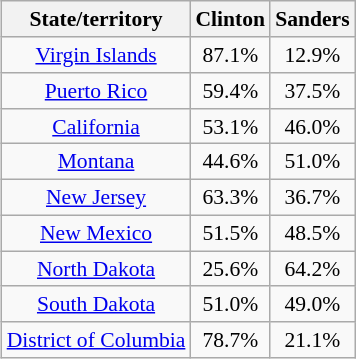<table class="wikitable sortable" style="float:right; text-align:center; font-size:90%;">
<tr>
<th>State/territory</th>
<th>Clinton</th>
<th>Sanders</th>
</tr>
<tr>
<td><a href='#'>Virgin Islands</a></td>
<td>87.1%</td>
<td>12.9%</td>
</tr>
<tr>
<td><a href='#'>Puerto Rico</a></td>
<td>59.4%</td>
<td>37.5%</td>
</tr>
<tr>
<td><a href='#'>California</a></td>
<td>53.1%</td>
<td>46.0%</td>
</tr>
<tr>
<td><a href='#'>Montana</a></td>
<td>44.6%</td>
<td>51.0%</td>
</tr>
<tr>
<td><a href='#'>New Jersey</a></td>
<td>63.3%</td>
<td>36.7%</td>
</tr>
<tr>
<td><a href='#'>New Mexico</a></td>
<td>51.5%</td>
<td>48.5%</td>
</tr>
<tr>
<td><a href='#'>North Dakota</a></td>
<td>25.6%</td>
<td>64.2%</td>
</tr>
<tr>
<td><a href='#'>South Dakota</a></td>
<td>51.0%</td>
<td>49.0%</td>
</tr>
<tr>
<td><a href='#'>District of Columbia</a></td>
<td>78.7%</td>
<td>21.1%</td>
</tr>
</table>
